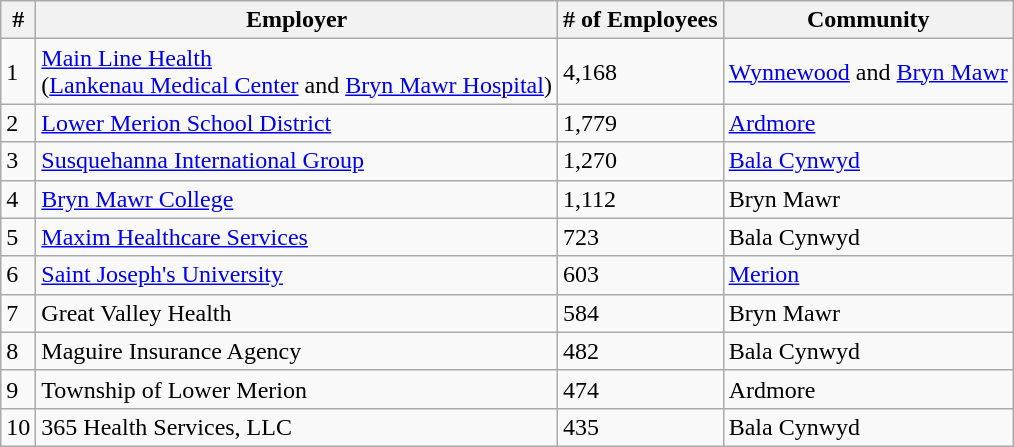<table class="wikitable">
<tr>
<th>#</th>
<th>Employer</th>
<th># of Employees</th>
<th>Community</th>
</tr>
<tr>
<td>1</td>
<td><a href='#'>Main Line Health</a><br>(<a href='#'>Lankenau Medical Center</a> and <a href='#'>Bryn Mawr Hospital</a>)</td>
<td>4,168</td>
<td><a href='#'>Wynnewood</a> and <a href='#'>Bryn Mawr</a></td>
</tr>
<tr>
<td>2</td>
<td><a href='#'>Lower Merion School District</a></td>
<td>1,779</td>
<td><a href='#'>Ardmore</a></td>
</tr>
<tr>
<td>3</td>
<td><a href='#'>Susquehanna International Group</a></td>
<td>1,270</td>
<td><a href='#'>Bala Cynwyd</a></td>
</tr>
<tr>
<td>4</td>
<td><a href='#'>Bryn Mawr College</a></td>
<td>1,112</td>
<td>Bryn Mawr</td>
</tr>
<tr>
<td>5</td>
<td><a href='#'>Maxim Healthcare Services</a></td>
<td>723</td>
<td>Bala Cynwyd</td>
</tr>
<tr>
<td>6</td>
<td><a href='#'>Saint Joseph's University</a></td>
<td>603</td>
<td><a href='#'>Merion</a></td>
</tr>
<tr>
<td>7</td>
<td>Great Valley Health</td>
<td>584</td>
<td>Bryn Mawr</td>
</tr>
<tr>
<td>8</td>
<td>Maguire Insurance Agency</td>
<td>482</td>
<td>Bala Cynwyd</td>
</tr>
<tr>
<td>9</td>
<td>Township of Lower Merion</td>
<td>474</td>
<td>Ardmore</td>
</tr>
<tr>
<td>10</td>
<td>365 Health Services, LLC</td>
<td>435</td>
<td>Bala Cynwyd</td>
</tr>
</table>
